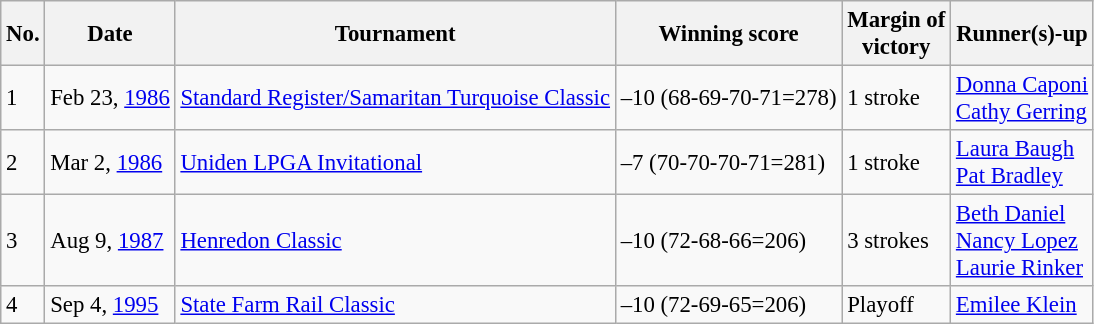<table class="wikitable" style="font-size:95%;">
<tr>
<th>No.</th>
<th>Date</th>
<th>Tournament</th>
<th>Winning score</th>
<th>Margin of<br>victory</th>
<th>Runner(s)-up</th>
</tr>
<tr>
<td>1</td>
<td>Feb 23, <a href='#'>1986</a></td>
<td><a href='#'>Standard Register/Samaritan Turquoise Classic</a></td>
<td>–10 (68-69-70-71=278)</td>
<td>1 stroke</td>
<td> <a href='#'>Donna Caponi</a><br> <a href='#'>Cathy Gerring</a></td>
</tr>
<tr>
<td>2</td>
<td>Mar 2, <a href='#'>1986</a></td>
<td><a href='#'>Uniden LPGA Invitational</a></td>
<td>–7 (70-70-70-71=281)</td>
<td>1 stroke</td>
<td> <a href='#'>Laura Baugh</a><br> <a href='#'>Pat Bradley</a></td>
</tr>
<tr>
<td>3</td>
<td>Aug 9, <a href='#'>1987</a></td>
<td><a href='#'>Henredon Classic</a></td>
<td>–10 (72-68-66=206)</td>
<td>3 strokes</td>
<td> <a href='#'>Beth Daniel</a><br> <a href='#'>Nancy Lopez</a><br> <a href='#'>Laurie Rinker</a></td>
</tr>
<tr>
<td>4</td>
<td>Sep 4, <a href='#'>1995</a></td>
<td><a href='#'>State Farm Rail Classic</a></td>
<td>–10 (72-69-65=206)</td>
<td>Playoff</td>
<td> <a href='#'>Emilee Klein</a></td>
</tr>
</table>
